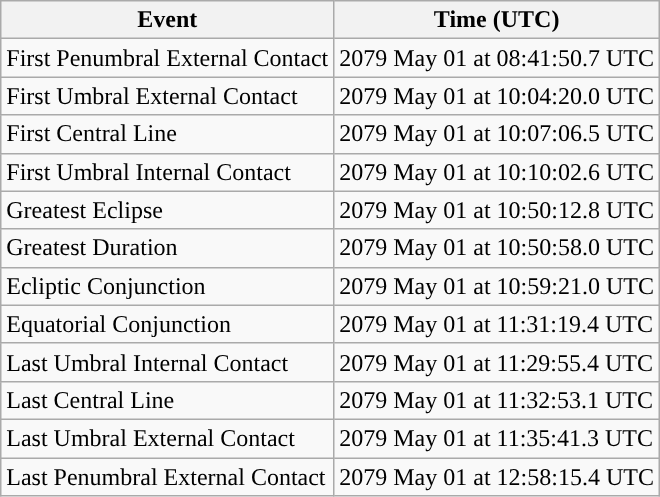<table class="wikitable">
<tr>
<th>Event</th>
<th>Time (UTC)</th>
</tr>
<tr>
<td>First Penumbral External Contact</td>
<td>2079 May 01 at 08:41:50.7 UTC</td>
</tr>
<tr>
<td>First Umbral External Contact</td>
<td>2079 May 01 at 10:04:20.0 UTC</td>
</tr>
<tr>
<td>First Central Line</td>
<td>2079 May 01 at 10:07:06.5 UTC</td>
</tr>
<tr>
<td>First Umbral Internal Contact</td>
<td>2079 May 01 at 10:10:02.6 UTC</td>
</tr>
<tr>
<td>Greatest Eclipse</td>
<td>2079 May 01 at 10:50:12.8 UTC</td>
</tr>
<tr>
<td>Greatest Duration</td>
<td>2079 May 01 at 10:50:58.0 UTC</td>
</tr>
<tr>
<td>Ecliptic Conjunction</td>
<td>2079 May 01 at 10:59:21.0 UTC</td>
</tr>
<tr>
<td>Equatorial Conjunction</td>
<td>2079 May 01 at 11:31:19.4 UTC</td>
</tr>
<tr>
<td>Last Umbral Internal Contact</td>
<td>2079 May 01 at 11:29:55.4 UTC</td>
</tr>
<tr>
<td>Last Central Line</td>
<td>2079 May 01 at 11:32:53.1 UTC</td>
</tr>
<tr>
<td>Last Umbral External Contact</td>
<td>2079 May 01 at 11:35:41.3 UTC</td>
</tr>
<tr>
<td>Last Penumbral External Contact</td>
<td>2079 May 01 at 12:58:15.4 UTC</td>
</tr>
</table>
